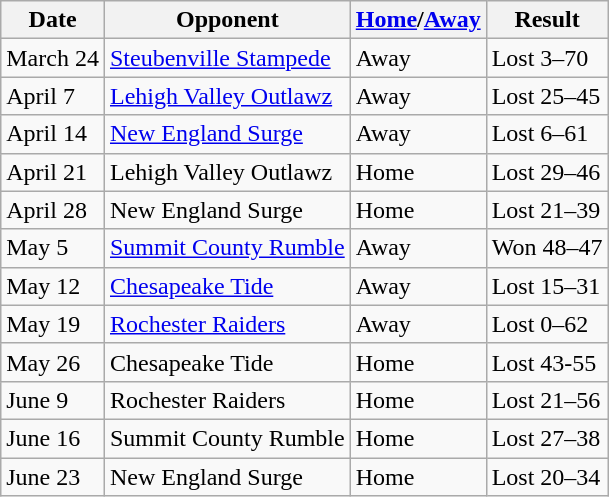<table class="wikitable">
<tr>
<th>Date</th>
<th>Opponent</th>
<th><a href='#'>Home</a>/<a href='#'>Away</a></th>
<th>Result</th>
</tr>
<tr>
<td>March 24</td>
<td><a href='#'>Steubenville Stampede</a></td>
<td>Away</td>
<td>Lost 3–70</td>
</tr>
<tr>
<td>April 7</td>
<td><a href='#'>Lehigh Valley Outlawz</a></td>
<td>Away</td>
<td>Lost 25–45</td>
</tr>
<tr>
<td>April 14</td>
<td><a href='#'>New England Surge</a></td>
<td>Away</td>
<td>Lost 6–61</td>
</tr>
<tr>
<td>April 21</td>
<td>Lehigh Valley Outlawz</td>
<td>Home</td>
<td>Lost 29–46</td>
</tr>
<tr>
<td>April 28</td>
<td>New England Surge</td>
<td>Home</td>
<td>Lost 21–39</td>
</tr>
<tr>
<td>May 5</td>
<td><a href='#'>Summit County Rumble</a></td>
<td>Away</td>
<td>Won 48–47</td>
</tr>
<tr>
<td>May 12</td>
<td><a href='#'>Chesapeake Tide</a></td>
<td>Away</td>
<td>Lost 15–31</td>
</tr>
<tr>
<td>May 19</td>
<td><a href='#'>Rochester Raiders</a></td>
<td>Away</td>
<td>Lost 0–62</td>
</tr>
<tr>
<td>May 26</td>
<td>Chesapeake Tide</td>
<td>Home</td>
<td>Lost 43-55</td>
</tr>
<tr>
<td>June 9</td>
<td>Rochester Raiders</td>
<td>Home</td>
<td>Lost 21–56</td>
</tr>
<tr>
<td>June 16</td>
<td>Summit County Rumble</td>
<td>Home</td>
<td>Lost 27–38</td>
</tr>
<tr>
<td>June 23</td>
<td>New England Surge</td>
<td>Home</td>
<td>Lost 20–34</td>
</tr>
</table>
